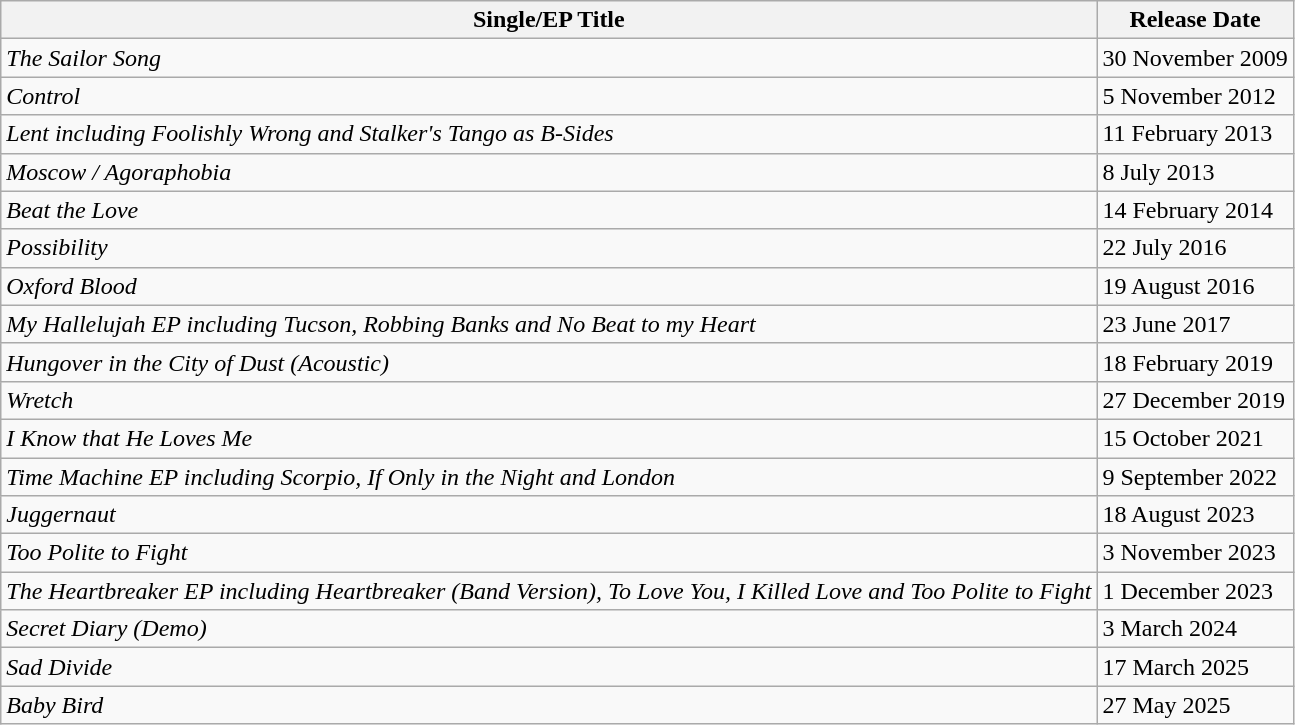<table class="wikitable">
<tr>
<th>Single/EP Title</th>
<th>Release Date</th>
</tr>
<tr>
<td><em>The Sailor Song</em></td>
<td>30 November 2009</td>
</tr>
<tr>
<td><em>Control</em></td>
<td>5 November 2012</td>
</tr>
<tr>
<td><em>Lent including Foolishly Wrong and Stalker's Tango as B-Sides</em></td>
<td>11 February 2013</td>
</tr>
<tr>
<td><em>Moscow / Agoraphobia</em></td>
<td>8 July 2013</td>
</tr>
<tr>
<td><em>Beat the Love</em></td>
<td>14 February 2014</td>
</tr>
<tr>
<td><em>Possibility</em></td>
<td>22 July 2016</td>
</tr>
<tr>
<td><em>Oxford Blood</em></td>
<td>19 August 2016</td>
</tr>
<tr>
<td><em>My Hallelujah EP including Tucson, Robbing Banks and No Beat to my Heart</em></td>
<td>23 June 2017</td>
</tr>
<tr>
<td><em>Hungover in the City of Dust (Acoustic)</em></td>
<td>18 February 2019</td>
</tr>
<tr>
<td><em>Wretch</em></td>
<td>27 December 2019</td>
</tr>
<tr>
<td><em>I Know that He Loves Me</em></td>
<td>15 October 2021</td>
</tr>
<tr>
<td><em>Time Machine EP including Scorpio, If Only in the Night and London</em></td>
<td>9 September 2022</td>
</tr>
<tr>
<td><em>Juggernaut</em></td>
<td>18 August 2023</td>
</tr>
<tr>
<td><em>Too Polite to Fight</em></td>
<td>3 November 2023</td>
</tr>
<tr>
<td><em>The Heartbreaker EP including Heartbreaker (Band Version), To Love You, I Killed Love and Too Polite to Fight</em></td>
<td>1 December 2023</td>
</tr>
<tr>
<td><em>Secret Diary (Demo)</em></td>
<td>3 March 2024</td>
</tr>
<tr>
<td><em>Sad Divide</em></td>
<td>17 March 2025</td>
</tr>
<tr>
<td><em>Baby Bird</em></td>
<td>27 May 2025</td>
</tr>
</table>
